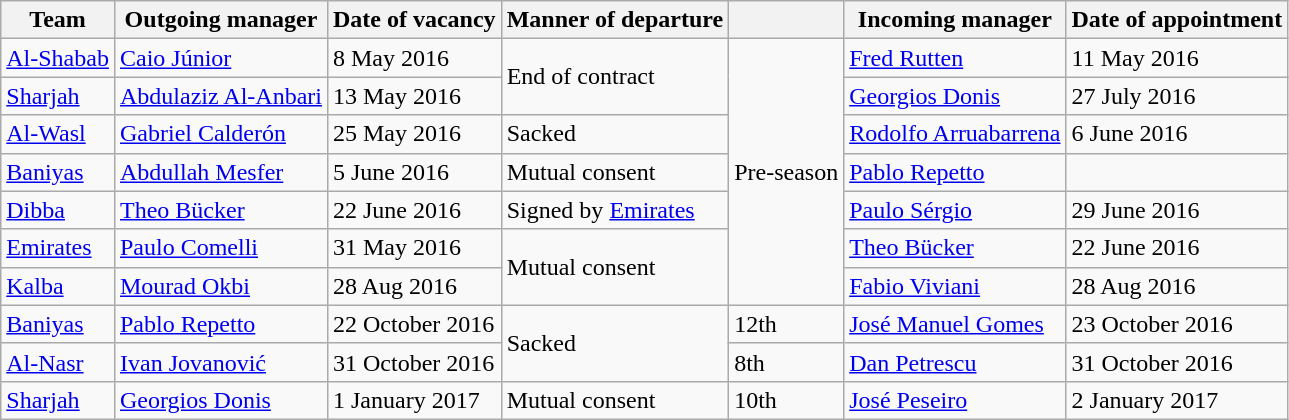<table class="wikitable">
<tr>
<th>Team</th>
<th>Outgoing manager</th>
<th>Date of vacancy</th>
<th>Manner of departure</th>
<th></th>
<th>Incoming manager</th>
<th>Date of appointment</th>
</tr>
<tr>
<td><a href='#'>Al-Shabab</a></td>
<td> <a href='#'>Caio Júnior</a></td>
<td>8 May 2016</td>
<td rowspan="2">End of contract</td>
<td rowspan="7">Pre-season</td>
<td> <a href='#'>Fred Rutten</a></td>
<td>11 May 2016 </td>
</tr>
<tr>
<td><a href='#'>Sharjah</a></td>
<td> <a href='#'>Abdulaziz Al-Anbari</a></td>
<td>13 May 2016</td>
<td> <a href='#'>Georgios Donis</a></td>
<td>27 July 2016</td>
</tr>
<tr>
<td><a href='#'>Al-Wasl</a></td>
<td> <a href='#'>Gabriel Calderón</a></td>
<td>25 May 2016</td>
<td>Sacked</td>
<td> <a href='#'>Rodolfo Arruabarrena</a></td>
<td>6 June 2016</td>
</tr>
<tr>
<td><a href='#'>Baniyas</a></td>
<td> <a href='#'>Abdullah Mesfer</a></td>
<td>5 June 2016 </td>
<td>Mutual consent</td>
<td> <a href='#'>Pablo Repetto</a></td>
<td></td>
</tr>
<tr>
<td><a href='#'>Dibba</a></td>
<td> <a href='#'>Theo Bücker</a></td>
<td>22 June 2016</td>
<td>Signed by <a href='#'>Emirates</a></td>
<td> <a href='#'>Paulo Sérgio</a></td>
<td>29 June 2016</td>
</tr>
<tr>
<td><a href='#'>Emirates</a></td>
<td> <a href='#'>Paulo Comelli</a></td>
<td>31 May 2016 </td>
<td rowspan="2">Mutual consent</td>
<td> <a href='#'>Theo Bücker</a></td>
<td>22 June 2016</td>
</tr>
<tr>
<td><a href='#'>Kalba</a></td>
<td> <a href='#'>Mourad Okbi</a></td>
<td>28 Aug 2016</td>
<td> <a href='#'>Fabio Viviani</a></td>
<td>28 Aug 2016</td>
</tr>
<tr>
<td><a href='#'>Baniyas</a></td>
<td> <a href='#'>Pablo Repetto</a></td>
<td>22 October 2016</td>
<td rowspan="2">Sacked</td>
<td>12th</td>
<td> <a href='#'>José Manuel Gomes</a></td>
<td>23 October 2016</td>
</tr>
<tr>
<td><a href='#'>Al-Nasr</a></td>
<td> <a href='#'>Ivan Jovanović</a></td>
<td>31 October 2016</td>
<td>8th</td>
<td> <a href='#'>Dan Petrescu</a></td>
<td>31 October 2016</td>
</tr>
<tr>
<td><a href='#'>Sharjah</a></td>
<td> <a href='#'>Georgios Donis</a></td>
<td>1 January 2017 </td>
<td>Mutual consent</td>
<td>10th</td>
<td> <a href='#'>José Peseiro</a></td>
<td>2 January 2017 </td>
</tr>
</table>
